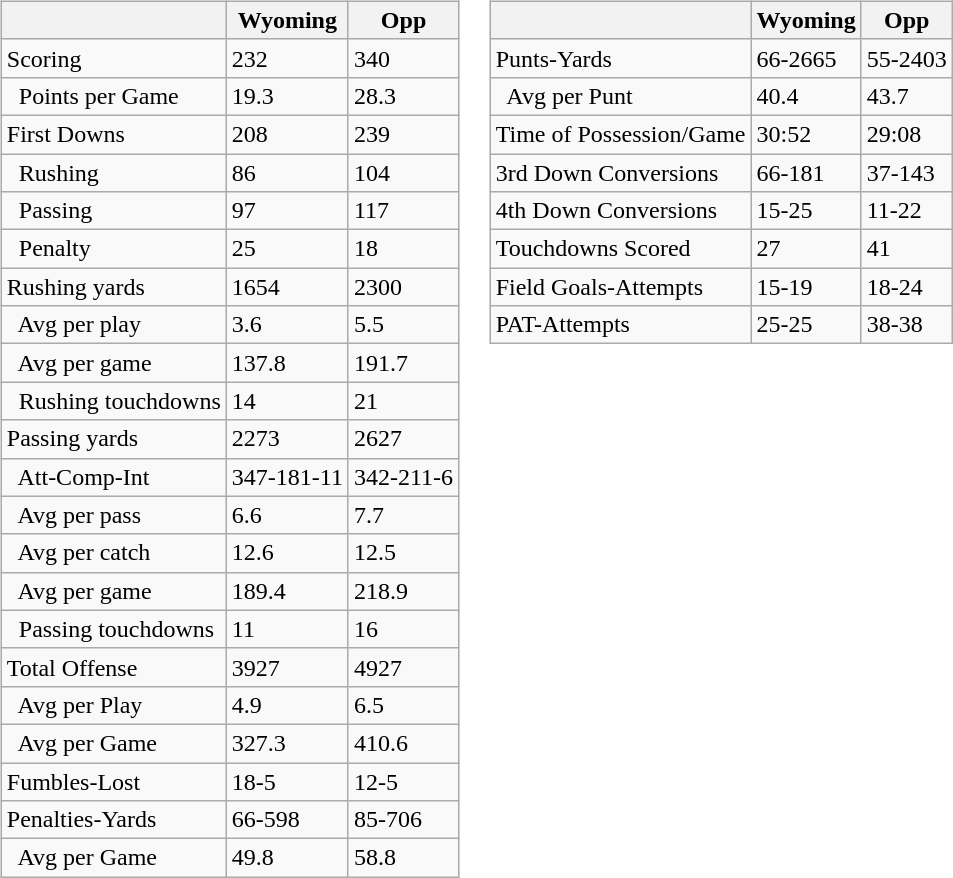<table>
<tr>
<td valign="top"><br><table class="wikitable" style="white-space:nowrap;">
<tr>
<th></th>
<th>Wyoming</th>
<th>Opp</th>
</tr>
<tr>
<td>Scoring</td>
<td>232</td>
<td>340</td>
</tr>
<tr>
<td>  Points per Game</td>
<td>19.3</td>
<td>28.3</td>
</tr>
<tr>
<td>First Downs</td>
<td>208</td>
<td>239</td>
</tr>
<tr>
<td>  Rushing</td>
<td>86</td>
<td>104</td>
</tr>
<tr>
<td>  Passing</td>
<td>97</td>
<td>117</td>
</tr>
<tr>
<td>  Penalty</td>
<td>25</td>
<td>18</td>
</tr>
<tr>
<td>Rushing yards</td>
<td>1654</td>
<td>2300</td>
</tr>
<tr>
<td>  Avg per play</td>
<td>3.6</td>
<td>5.5</td>
</tr>
<tr>
<td>  Avg per game</td>
<td>137.8</td>
<td>191.7</td>
</tr>
<tr>
<td>  Rushing touchdowns</td>
<td>14</td>
<td>21</td>
</tr>
<tr>
<td>Passing yards</td>
<td>2273</td>
<td>2627</td>
</tr>
<tr>
<td>  Att-Comp-Int</td>
<td>347-181-11</td>
<td>342-211-6</td>
</tr>
<tr>
<td>  Avg per pass</td>
<td>6.6</td>
<td>7.7</td>
</tr>
<tr>
<td>  Avg per catch</td>
<td>12.6</td>
<td>12.5</td>
</tr>
<tr>
<td>  Avg per game</td>
<td>189.4</td>
<td>218.9</td>
</tr>
<tr>
<td>  Passing touchdowns</td>
<td>11</td>
<td>16</td>
</tr>
<tr>
<td>Total Offense</td>
<td>3927</td>
<td>4927</td>
</tr>
<tr>
<td>  Avg per Play</td>
<td>4.9</td>
<td>6.5</td>
</tr>
<tr>
<td>  Avg per Game</td>
<td>327.3</td>
<td>410.6</td>
</tr>
<tr>
<td>Fumbles-Lost</td>
<td>18-5</td>
<td>12-5</td>
</tr>
<tr>
<td>Penalties-Yards</td>
<td>66-598</td>
<td>85-706</td>
</tr>
<tr>
<td>  Avg per Game</td>
<td>49.8</td>
<td>58.8</td>
</tr>
</table>
</td>
<td valign="top"><br><table class="wikitable" style="white-space:nowrap;">
<tr>
<th></th>
<th>Wyoming</th>
<th>Opp</th>
</tr>
<tr>
<td>Punts-Yards</td>
<td>66-2665</td>
<td>55-2403</td>
</tr>
<tr>
<td>  Avg per Punt</td>
<td>40.4</td>
<td>43.7</td>
</tr>
<tr>
<td>Time of Possession/Game</td>
<td>30:52</td>
<td>29:08</td>
</tr>
<tr>
<td>3rd Down Conversions</td>
<td>66-181</td>
<td>37-143</td>
</tr>
<tr>
<td>4th Down Conversions</td>
<td>15-25</td>
<td>11-22</td>
</tr>
<tr>
<td>Touchdowns Scored</td>
<td>27</td>
<td>41</td>
</tr>
<tr>
<td>Field Goals-Attempts</td>
<td>15-19</td>
<td>18-24</td>
</tr>
<tr>
<td>PAT-Attempts</td>
<td>25-25</td>
<td>38-38</td>
</tr>
</table>
</td>
</tr>
</table>
